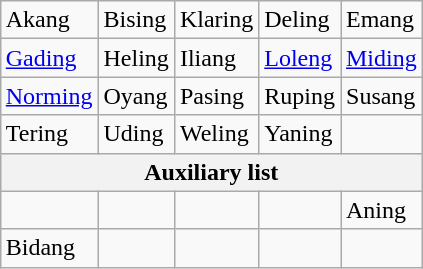<table class="wikitable" align=right>
<tr>
<td>Akang</td>
<td>Bising</td>
<td>Klaring</td>
<td>Deling</td>
<td>Emang</td>
</tr>
<tr>
<td><a href='#'>Gading</a></td>
<td>Heling</td>
<td>Iliang</td>
<td><a href='#'>Loleng</a></td>
<td><a href='#'>Miding</a></td>
</tr>
<tr>
<td><a href='#'>Norming</a></td>
<td>Oyang</td>
<td>Pasing</td>
<td>Ruping</td>
<td>Susang</td>
</tr>
<tr>
<td>Tering</td>
<td>Uding</td>
<td>Weling</td>
<td>Yaning</td>
<td></td>
</tr>
<tr>
<th colspan=5>Auxiliary list</th>
</tr>
<tr>
<td></td>
<td></td>
<td></td>
<td></td>
<td>Aning</td>
</tr>
<tr>
<td>Bidang</td>
<td></td>
<td></td>
<td></td>
<td></td>
</tr>
</table>
